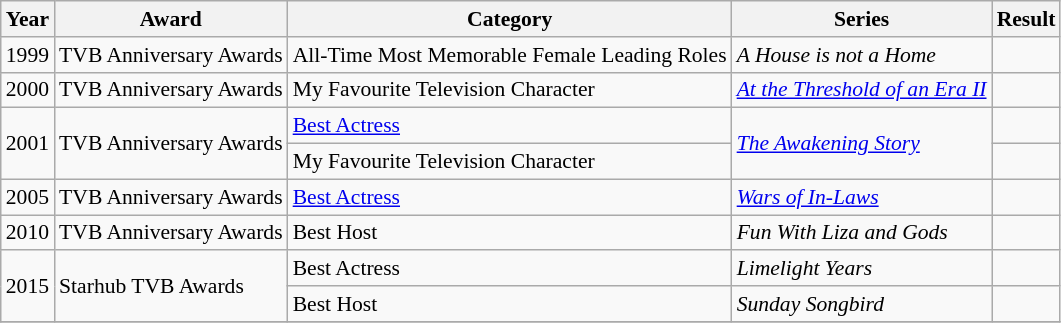<table class="wikitable" style="font-size: 90%;">
<tr>
<th>Year</th>
<th>Award</th>
<th>Category</th>
<th>Series</th>
<th>Result</th>
</tr>
<tr>
<td>1999</td>
<td>TVB Anniversary Awards</td>
<td>All-Time Most Memorable Female Leading Roles</td>
<td><em>A House is not a Home</em></td>
<td></td>
</tr>
<tr>
<td>2000</td>
<td>TVB Anniversary Awards</td>
<td>My Favourite Television Character</td>
<td><em><a href='#'>At the Threshold of an Era II</a></em></td>
<td></td>
</tr>
<tr>
<td rowspan="2">2001</td>
<td rowspan="2">TVB Anniversary Awards</td>
<td><a href='#'>Best Actress</a></td>
<td rowspan="2"><em><a href='#'>The Awakening Story</a></em></td>
<td></td>
</tr>
<tr>
<td>My Favourite Television Character</td>
<td></td>
</tr>
<tr>
<td>2005</td>
<td>TVB Anniversary Awards</td>
<td><a href='#'>Best Actress</a></td>
<td><em><a href='#'>Wars of In-Laws</a></em></td>
<td></td>
</tr>
<tr>
<td>2010</td>
<td>TVB Anniversary Awards</td>
<td>Best Host</td>
<td><em>Fun With Liza and Gods</em></td>
<td></td>
</tr>
<tr>
<td rowspan="2">2015</td>
<td rowspan="2">Starhub TVB Awards</td>
<td>Best Actress</td>
<td><em>Limelight Years</em></td>
<td></td>
</tr>
<tr>
<td>Best Host</td>
<td><em>Sunday Songbird</em></td>
<td></td>
</tr>
<tr>
</tr>
</table>
